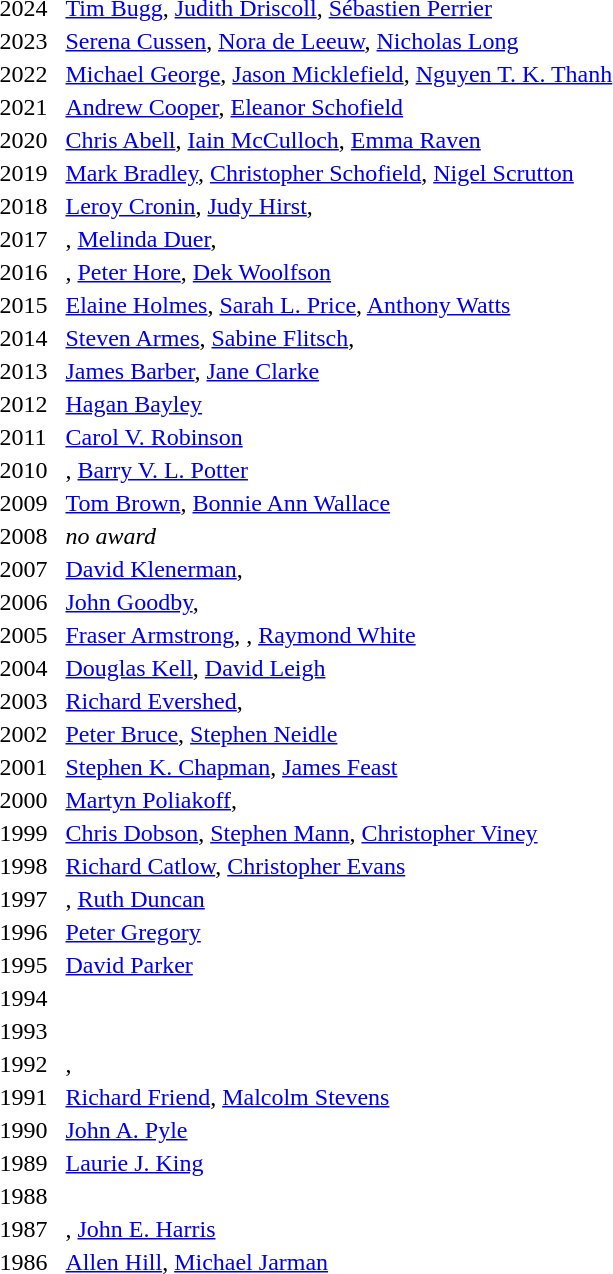<table>
<tr>
<td>2024</td>
<td><a href='#'>Tim Bugg</a>, <a href='#'>Judith Driscoll</a>, <a href='#'>Sébastien Perrier</a></td>
</tr>
<tr>
<td>2023</td>
<td><a href='#'>Serena Cussen</a>, <a href='#'>Nora de Leeuw</a>, <a href='#'>Nicholas Long</a></td>
</tr>
<tr>
<td>2022</td>
<td><a href='#'>Michael George</a>, <a href='#'>Jason Micklefield</a>, <a href='#'>Nguyen T. K. Thanh</a></td>
</tr>
<tr>
<td>2021</td>
<td><a href='#'>Andrew Cooper</a>, <a href='#'>Eleanor Schofield</a></td>
</tr>
<tr>
<td>2020</td>
<td><a href='#'>Chris Abell</a>, <a href='#'>Iain McCulloch</a>, <a href='#'>Emma Raven</a></td>
</tr>
<tr>
<td>2019</td>
<td><a href='#'>Mark Bradley</a>, <a href='#'>Christopher Schofield</a>, <a href='#'>Nigel Scrutton</a></td>
</tr>
<tr>
<td>2018</td>
<td><a href='#'>Leroy Cronin</a>, <a href='#'>Judy Hirst</a>, </td>
</tr>
<tr>
<td>2017</td>
<td>, <a href='#'>Melinda Duer</a>, </td>
</tr>
<tr>
<td>2016</td>
<td>, <a href='#'>Peter Hore</a>, <a href='#'>Dek Woolfson</a></td>
</tr>
<tr>
<td>2015</td>
<td><a href='#'>Elaine Holmes</a>, <a href='#'>Sarah L. Price</a>, <a href='#'>Anthony Watts</a></td>
</tr>
<tr>
<td>2014</td>
<td><a href='#'>Steven Armes</a>, <a href='#'>Sabine Flitsch</a>, </td>
</tr>
<tr>
<td>2013</td>
<td><a href='#'>James Barber</a>, <a href='#'>Jane Clarke</a></td>
</tr>
<tr>
<td>2012</td>
<td><a href='#'>Hagan Bayley</a></td>
</tr>
<tr>
<td>2011</td>
<td><a href='#'>Carol V. Robinson</a></td>
</tr>
<tr>
<td>2010</td>
<td>, <a href='#'>Barry V. L. Potter</a></td>
</tr>
<tr>
<td>2009</td>
<td><a href='#'>Tom Brown</a>, <a href='#'>Bonnie Ann Wallace</a></td>
</tr>
<tr>
<td>2008</td>
<td><em>no award</em></td>
</tr>
<tr>
<td>2007</td>
<td><a href='#'>David Klenerman</a>, </td>
</tr>
<tr>
<td>2006</td>
<td><a href='#'>John Goodby</a>, </td>
</tr>
<tr>
<td>2005</td>
<td><a href='#'>Fraser Armstrong</a>, , <a href='#'>Raymond White</a></td>
</tr>
<tr>
<td>2004</td>
<td><a href='#'>Douglas Kell</a>, <a href='#'>David Leigh</a></td>
</tr>
<tr>
<td>2003</td>
<td><a href='#'>Richard Evershed</a>, </td>
</tr>
<tr>
<td>2002</td>
<td><a href='#'>Peter Bruce</a>, <a href='#'>Stephen Neidle</a></td>
</tr>
<tr>
<td>2001</td>
<td><a href='#'>Stephen K. Chapman</a>, <a href='#'>James Feast</a></td>
</tr>
<tr>
<td>2000</td>
<td><a href='#'>Martyn Poliakoff</a>, </td>
</tr>
<tr>
<td>1999</td>
<td><a href='#'>Chris Dobson</a>, <a href='#'>Stephen Mann</a>, <a href='#'>Christopher Viney</a></td>
</tr>
<tr>
<td>1998</td>
<td><a href='#'>Richard Catlow</a>, <a href='#'>Christopher Evans</a></td>
</tr>
<tr>
<td>1997</td>
<td>, <a href='#'>Ruth Duncan</a></td>
</tr>
<tr>
<td>1996</td>
<td><a href='#'>Peter Gregory</a></td>
</tr>
<tr>
<td>1995</td>
<td><a href='#'>David Parker</a></td>
</tr>
<tr>
<td>1994</td>
<td></td>
</tr>
<tr>
<td>1993</td>
<td></td>
</tr>
<tr>
<td>1992</td>
<td>, </td>
</tr>
<tr>
<td>1991</td>
<td><a href='#'>Richard Friend</a>, <a href='#'>Malcolm Stevens</a></td>
</tr>
<tr>
<td>1990</td>
<td><a href='#'>John A. Pyle</a></td>
</tr>
<tr>
<td>1989</td>
<td><a href='#'>Laurie J. King</a></td>
</tr>
<tr>
<td>1988</td>
<td></td>
</tr>
<tr>
<td>1987</td>
<td>, <a href='#'>John E. Harris</a></td>
</tr>
<tr>
<td>1986  </td>
<td><a href='#'>Allen Hill</a>, <a href='#'>Michael Jarman</a></td>
</tr>
</table>
